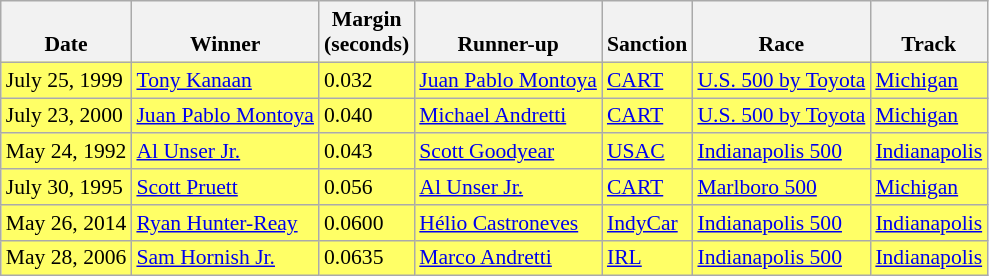<table class="wikitable" style="font-size:90%;">
<tr>
<th valign="bottom">Date<br></th>
<th valign="bottom">Winner<br></th>
<th valign="bottom">Margin<br>(seconds)<br></th>
<th valign="bottom">Runner-up<br></th>
<th valign="bottom">Sanction<br></th>
<th valign="bottom">Race<br></th>
<th valign="bottom">Track<br></th>
</tr>
<tr style="background:#FFFF66;">
<td>July 25, 1999</td>
<td> <a href='#'>Tony Kanaan</a></td>
<td align="left">0.032</td>
<td> <a href='#'>Juan Pablo Montoya</a></td>
<td><a href='#'>CART</a></td>
<td><a href='#'>U.S. 500 by Toyota</a></td>
<td><a href='#'>Michigan</a></td>
</tr>
<tr style="background:#FFFF66;">
<td>July 23, 2000</td>
<td> <a href='#'>Juan Pablo Montoya</a></td>
<td align="left">0.040</td>
<td> <a href='#'>Michael Andretti</a></td>
<td><a href='#'>CART</a></td>
<td><a href='#'>U.S. 500 by Toyota</a></td>
<td><a href='#'>Michigan</a></td>
</tr>
<tr style="background:#FFFF66;">
<td>May 24, 1992</td>
<td> <a href='#'>Al Unser Jr.</a></td>
<td align="left">0.043</td>
<td> <a href='#'>Scott Goodyear</a></td>
<td><a href='#'>USAC</a></td>
<td><a href='#'>Indianapolis 500</a></td>
<td><a href='#'>Indianapolis</a></td>
</tr>
<tr style="background:#FFFF66;">
<td>July 30, 1995</td>
<td> <a href='#'>Scott Pruett</a></td>
<td align="left">0.056</td>
<td> <a href='#'>Al Unser Jr.</a></td>
<td><a href='#'>CART</a></td>
<td><a href='#'>Marlboro 500</a></td>
<td><a href='#'>Michigan</a></td>
</tr>
<tr style="background:#FFFF66;">
<td>May 26, 2014</td>
<td> <a href='#'>Ryan Hunter-Reay</a></td>
<td align="left">0.0600</td>
<td> <a href='#'>Hélio Castroneves</a></td>
<td><a href='#'>IndyCar</a></td>
<td><a href='#'>Indianapolis 500</a></td>
<td><a href='#'>Indianapolis</a></td>
</tr>
<tr style="background:#FFFF66;">
<td>May 28, 2006</td>
<td> <a href='#'>Sam Hornish Jr.</a></td>
<td align="left">0.0635</td>
<td> <a href='#'>Marco Andretti</a></td>
<td><a href='#'>IRL</a></td>
<td><a href='#'>Indianapolis 500</a></td>
<td><a href='#'>Indianapolis</a></td>
</tr>
</table>
